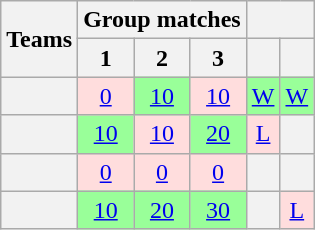<table class="wikitable">
<tr>
<th rowspan="2">Teams</th>
<th colspan="3">Group matches</th>
<th colspan="2"></th>
</tr>
<tr>
<th>1</th>
<th>2</th>
<th>3</th>
<th></th>
<th></th>
</tr>
<tr align="center">
<th></th>
<td style="background: #FFDDDD"><a href='#'>0</a></td>
<td style="background: #99FF99"><a href='#'>10</a></td>
<td style="background: #FFDDDD"><a href='#'>10</a></td>
<td style="background: #99FF99"><a href='#'>W</a></td>
<td style="background: #99FF99"><a href='#'>W</a></td>
</tr>
<tr align="center">
<th></th>
<td style="background: #99FF99"><a href='#'>10</a></td>
<td style="background: #FFDDDD"><a href='#'>10</a></td>
<td style="background: #99FF99"><a href='#'>20</a></td>
<td style="background: #FFDDDD"><a href='#'>L</a></td>
<th></th>
</tr>
<tr align="center">
<th></th>
<td style="background: #FFDDDD"><a href='#'>0</a></td>
<td style="background: #FFDDDD"><a href='#'>0</a></td>
<td style="background: #FFDDDD"><a href='#'>0</a></td>
<th></th>
<th></th>
</tr>
<tr align="center">
<th></th>
<td style="background: #99FF99"><a href='#'>10</a></td>
<td style="background: #99FF99"><a href='#'>20</a></td>
<td style="background: #99FF99"><a href='#'>30</a></td>
<th></th>
<td style="background: #FFDDDD"><a href='#'>L</a></td>
</tr>
</table>
